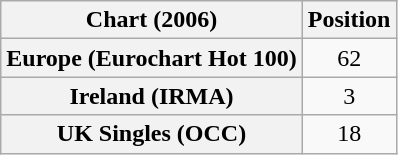<table class="wikitable sortable plainrowheaders" style="text-align:center">
<tr>
<th scope="col">Chart (2006)</th>
<th scope="col">Position</th>
</tr>
<tr>
<th scope="row">Europe (Eurochart Hot 100)</th>
<td>62</td>
</tr>
<tr>
<th scope="row">Ireland (IRMA)</th>
<td>3</td>
</tr>
<tr>
<th scope="row">UK Singles (OCC)</th>
<td>18</td>
</tr>
</table>
